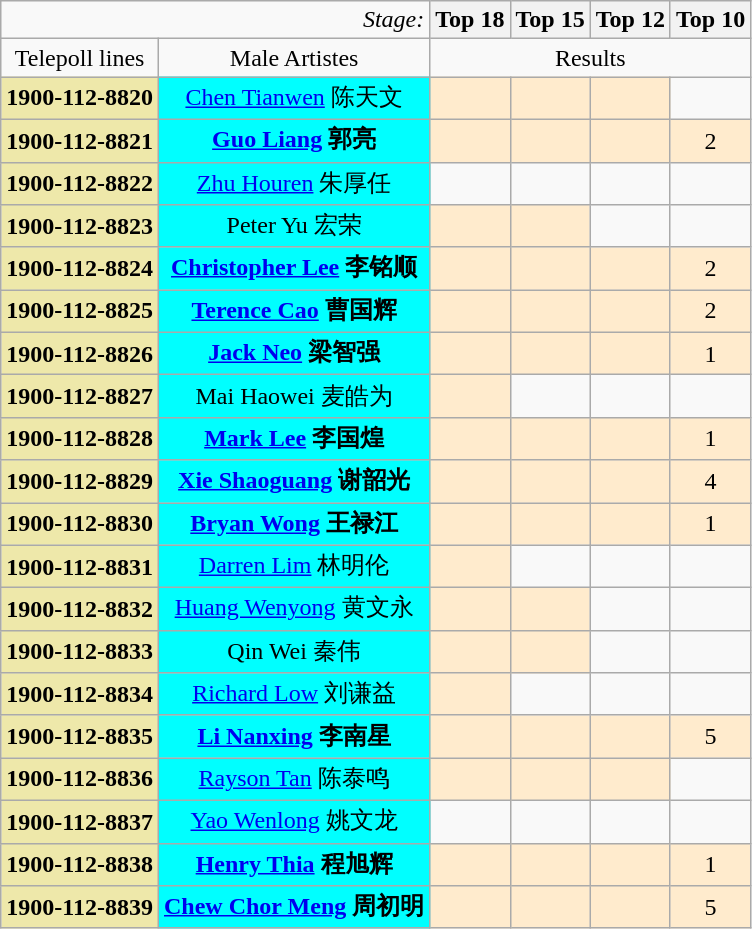<table class="wikitable">
<tr>
<td colspan=2 align="right"><em>Stage:</em></td>
<th align="center">Top 18</th>
<th align="center">Top 15</th>
<th align="center">Top 12</th>
<th align="center">Top 10</th>
</tr>
<tr>
<td colspan=1 align="center">Telepoll lines</td>
<td colspan=1 align="center">Male Artistes</td>
<td colspan="4" align="center">Results</td>
</tr>
<tr>
<td bgcolor="palegoldenrod" align="center"><strong>1900-112-8820</strong></td>
<td bgcolor="cyan" align="center"><a href='#'>Chen Tianwen</a> 陈天文</td>
<td bgcolor="#FFEBCD"></td>
<td bgcolor="#FFEBCD"></td>
<td bgcolor="#FFEBCD"></td>
<td></td>
</tr>
<tr>
<td bgcolor="palegoldenrod" align="center"><strong>1900-112-8821</strong></td>
<td bgcolor="cyan" align="center"><strong><a href='#'>Guo Liang</a> 郭亮</strong></td>
<td bgcolor="#FFEBCD"></td>
<td bgcolor="#FFEBCD"></td>
<td bgcolor="#FFEBCD"></td>
<td bgcolor="#FFEBCD" align="center">2</td>
</tr>
<tr>
<td bgcolor="palegoldenrod" align="center"><strong>1900-112-8822</strong></td>
<td bgcolor="cyan" align="center"><a href='#'>Zhu Houren</a> 朱厚任</td>
<td></td>
<td></td>
<td></td>
<td></td>
</tr>
<tr>
<td bgcolor="palegoldenrod" align="center"><strong>1900-112-8823</strong></td>
<td bgcolor="cyan" align="center">Peter Yu 宏荣</td>
<td bgcolor="#FFEBCD"></td>
<td bgcolor="#FFEBCD"></td>
<td></td>
<td></td>
</tr>
<tr>
<td bgcolor="palegoldenrod" align="center"><strong>1900-112-8824</strong></td>
<td bgcolor="cyan" align="center"><strong><a href='#'>Christopher Lee</a> 李铭顺</strong></td>
<td bgcolor="#FFEBCD"></td>
<td bgcolor="#FFEBCD"></td>
<td bgcolor="#FFEBCD"></td>
<td bgcolor="#FFEBCD" align="center">2</td>
</tr>
<tr>
<td bgcolor="palegoldenrod" align="center"><strong>1900-112-8825</strong></td>
<td bgcolor="cyan" align="center"><strong><a href='#'>Terence Cao</a> 曹国辉</strong></td>
<td bgcolor="#FFEBCD"></td>
<td bgcolor="#FFEBCD"></td>
<td bgcolor="#FFEBCD"></td>
<td bgcolor="#FFEBCD" align="center">2</td>
</tr>
<tr>
<td bgcolor="palegoldenrod" align="center"><strong>1900-112-8826</strong></td>
<td bgcolor="cyan" align="center"><strong><a href='#'>Jack Neo</a> 梁智强</strong></td>
<td bgcolor="#FFEBCD"></td>
<td bgcolor="#FFEBCD"></td>
<td bgcolor="#FFEBCD"></td>
<td bgcolor="#FFEBCD" align="center">1</td>
</tr>
<tr>
<td bgcolor="palegoldenrod" align="center"><strong>1900-112-8827</strong></td>
<td bgcolor="cyan" align="center">Mai Haowei 麦皓为</td>
<td bgcolor="#FFEBCD"></td>
<td></td>
<td></td>
<td></td>
</tr>
<tr>
<td bgcolor="palegoldenrod" align="center"><strong>1900-112-8828</strong></td>
<td bgcolor="cyan" align="center"><strong><a href='#'>Mark Lee</a> 李国煌</strong></td>
<td bgcolor="#FFEBCD"></td>
<td bgcolor="#FFEBCD"></td>
<td bgcolor="#FFEBCD"></td>
<td bgcolor="#FFEBCD" align="center">1</td>
</tr>
<tr>
<td bgcolor="palegoldenrod" align="center"><strong>1900-112-8829</strong></td>
<td bgcolor="cyan" align="center"><strong><a href='#'>Xie Shaoguang</a> 谢韶光</strong></td>
<td bgcolor="#FFEBCD"></td>
<td bgcolor="#FFEBCD"></td>
<td bgcolor="#FFEBCD"></td>
<td bgcolor="#FFEBCD" align="center">4</td>
</tr>
<tr>
<td bgcolor="palegoldenrod" align="center"><strong>1900-112-8830</strong></td>
<td bgcolor="cyan" align="center"><strong><a href='#'>Bryan Wong</a> 王禄江</strong></td>
<td bgcolor="#FFEBCD"></td>
<td bgcolor="#FFEBCD"></td>
<td bgcolor="#FFEBCD"></td>
<td bgcolor="#FFEBCD" align="center">1</td>
</tr>
<tr>
<td bgcolor="palegoldenrod" align="center"><strong>1900-112-8831</strong></td>
<td bgcolor="cyan" align="center"><a href='#'>Darren Lim</a> 林明伦</td>
<td bgcolor="#FFEBCD"></td>
<td></td>
<td></td>
<td></td>
</tr>
<tr>
<td bgcolor="palegoldenrod" align="center"><strong>1900-112-8832</strong></td>
<td bgcolor="cyan" align="center"><a href='#'>Huang Wenyong</a> 黄文永</td>
<td bgcolor="#FFEBCD"></td>
<td bgcolor="#FFEBCD"></td>
<td></td>
<td></td>
</tr>
<tr>
<td bgcolor="palegoldenrod" align="center"><strong>1900-112-8833</strong></td>
<td bgcolor="cyan" align="center">Qin Wei 秦伟</td>
<td bgcolor="#FFEBCD"></td>
<td bgcolor="#FFEBCD"></td>
<td></td>
<td></td>
</tr>
<tr>
<td bgcolor="palegoldenrod" align="center"><strong>1900-112-8834</strong></td>
<td bgcolor="cyan" align="center"><a href='#'>Richard Low</a> 刘谦益</td>
<td bgcolor="#FFEBCD"></td>
<td></td>
<td></td>
<td></td>
</tr>
<tr>
<td bgcolor="palegoldenrod" align="center"><strong>1900-112-8835</strong></td>
<td bgcolor="cyan" align="center"><strong><a href='#'>Li Nanxing</a> 李南星</strong></td>
<td bgcolor="#FFEBCD"></td>
<td bgcolor="#FFEBCD"></td>
<td bgcolor="#FFEBCD"></td>
<td bgcolor="#FFEBCD" align="center">5</td>
</tr>
<tr>
<td bgcolor="palegoldenrod" align="center"><strong>1900-112-8836</strong></td>
<td bgcolor="cyan" align="center"><a href='#'>Rayson Tan</a> 陈泰鸣</td>
<td bgcolor="#FFEBCD"></td>
<td bgcolor="#FFEBCD"></td>
<td bgcolor="#FFEBCD"></td>
<td></td>
</tr>
<tr>
<td bgcolor="palegoldenrod" align="center"><strong>1900-112-8837</strong></td>
<td bgcolor="cyan" align="center"><a href='#'>Yao Wenlong</a> 姚文龙</td>
<td></td>
<td></td>
<td></td>
<td></td>
</tr>
<tr>
<td bgcolor="palegoldenrod" align="center"><strong>1900-112-8838</strong></td>
<td bgcolor="cyan" align="center"><strong><a href='#'>Henry Thia</a> 程旭辉</strong></td>
<td bgcolor="#FFEBCD"></td>
<td bgcolor="#FFEBCD"></td>
<td bgcolor="#FFEBCD"></td>
<td bgcolor="#FFEBCD" align="center">1</td>
</tr>
<tr>
<td bgcolor="palegoldenrod" align="center"><strong>1900-112-8839</strong></td>
<td bgcolor="cyan" align="center"><strong><a href='#'>Chew Chor Meng</a> 周初明</strong></td>
<td bgcolor="#FFEBCD"></td>
<td bgcolor="#FFEBCD"></td>
<td bgcolor="#FFEBCD"></td>
<td bgcolor="#FFEBCD" align="center">5</td>
</tr>
</table>
